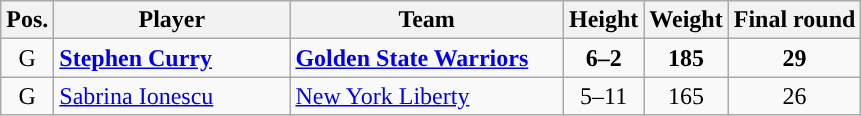<table class="wikitable">
<tr>
<th>Pos.</th>
<th style="width:150px;">Player</th>
<th width=175>Team</th>
<th>Height</th>
<th>Weight</th>
<th>Final round</th>
</tr>
<tr>
<td style="text-align:center">G</td>
<td><strong><a href='#'>Stephen Curry</a></strong></td>
<td><strong><a href='#'>Golden State Warriors</a></strong></td>
<td style="text-align:center"><strong>6–2</strong></td>
<td style="text-align:center"><strong>185</strong></td>
<td style="text-align:center;"><strong>29</strong></td>
</tr>
<tr>
<td style="text-align:center">G</td>
<td><a href='#'>Sabrina Ionescu</a></td>
<td><a href='#'>New York Liberty</a></td>
<td style="text-align:center">5–11</td>
<td style="text-align:center">165</td>
<td style="text-align:center;">26</td>
</tr>
</table>
